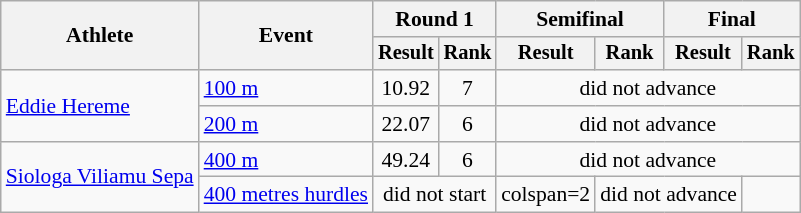<table class=wikitable style="font-size:90%">
<tr>
<th rowspan="2">Athlete</th>
<th rowspan="2">Event</th>
<th colspan="2">Round 1</th>
<th colspan="2">Semifinal</th>
<th colspan="2">Final</th>
</tr>
<tr style="font-size:95%">
<th>Result</th>
<th>Rank</th>
<th>Result</th>
<th>Rank</th>
<th>Result</th>
<th>Rank</th>
</tr>
<tr align=center>
<td align=left rowspan=2><a href='#'>Eddie Hereme</a></td>
<td align=left><a href='#'>100 m</a></td>
<td>10.92</td>
<td>7</td>
<td colspan="4">did not advance</td>
</tr>
<tr align=center>
<td align=left><a href='#'>200 m</a></td>
<td>22.07</td>
<td>6</td>
<td colspan="4">did not advance</td>
</tr>
<tr align=center>
<td align=left rowspan=2><a href='#'>Siologa Viliamu Sepa</a></td>
<td align=left><a href='#'>400 m</a></td>
<td>49.24</td>
<td>6</td>
<td colspan="4">did not advance</td>
</tr>
<tr align=center>
<td align=left><a href='#'>400 metres hurdles</a></td>
<td colspan="2">did not start</td>
<td>colspan=2 </td>
<td colspan="2">did not advance</td>
</tr>
</table>
